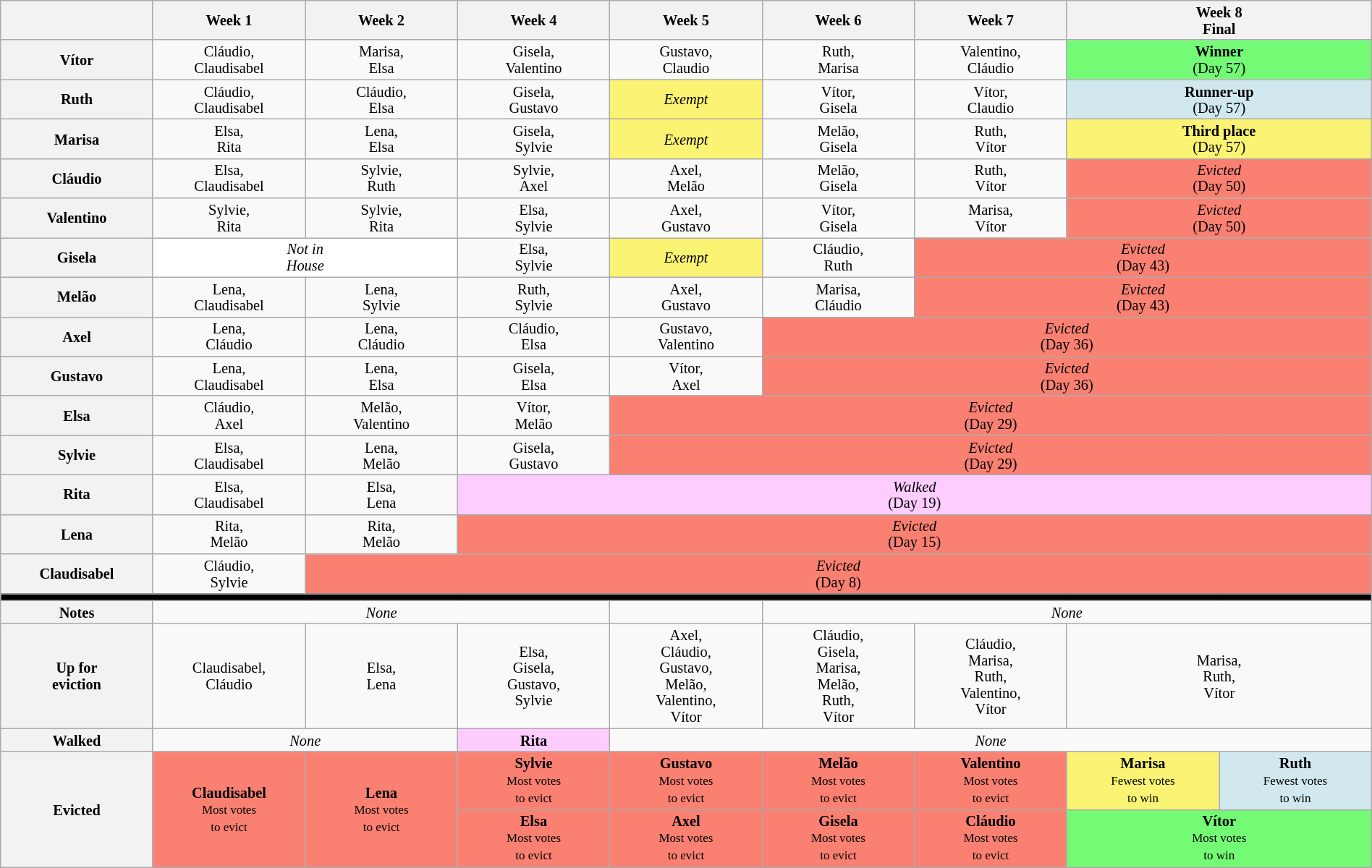<table class="wikitable nowrap" style="width:100%; text-align:center; font-size:85%; line-height:15px">
<tr>
<th style="width:07%"></th>
<th style="width:07%">Week 1</th>
<th style="width:07%">Week 2</th>
<th style="width:07%">Week 4</th>
<th style="width:07%">Week 5</th>
<th style="width:07%">Week 6</th>
<th style="width:07%">Week 7</th>
<th style="width:14%" colspan="2">Week 8<br>Final</th>
</tr>
<tr>
<th>Vítor</th>
<td>Cláudio,<br>Claudisabel</td>
<td>Marisa,<br>Elsa</td>
<td>Gisela,<br>Valentino</td>
<td>Gustavo,<br>Claudio</td>
<td>Ruth,<br>Marisa</td>
<td>Valentino,<br>Cláudio</td>
<td style="background:#73FB76" colspan="2"><strong>Winner</strong><br>(Day 57)</td>
</tr>
<tr>
<th>Ruth</th>
<td>Cláudio,<br>Claudisabel</td>
<td>Cláudio,<br>Elsa</td>
<td>Gisela,<br>Gustavo</td>
<td style="background:#FBF373"><em>Exempt</em></td>
<td>Vítor,<br>Gisela</td>
<td>Vítor,<br>Claudio</td>
<td style="background:#D1E8EF" colspan="2"><strong>Runner-up</strong><br>(Day 57)</td>
</tr>
<tr>
<th>Marisa</th>
<td>Elsa,<br>Rita</td>
<td>Lena,<br>Elsa</td>
<td>Gisela,<br>Sylvie</td>
<td style="background:#FBF373"><em>Exempt</em></td>
<td>Melão,<br>Gisela</td>
<td>Ruth,<br>Vítor</td>
<td style="background:#FBF373" colspan="2"><strong>Third place</strong><br>(Day 57)</td>
</tr>
<tr>
<th>Cláudio</th>
<td>Elsa,<br>Claudisabel</td>
<td>Sylvie,<br>Ruth</td>
<td>Sylvie,<br>Axel</td>
<td>Axel,<br>Melão</td>
<td>Melão,<br>Gisela</td>
<td>Ruth,<br>Vítor</td>
<td style="background:#fa8072" colspan="2"><em>Evicted</em><br>(Day 50)</td>
</tr>
<tr>
<th>Valentino</th>
<td>Sylvie,<br>Rita</td>
<td>Sylvie,<br>Rita</td>
<td>Elsa,<br>Sylvie</td>
<td>Axel,<br>Gustavo</td>
<td>Vítor,<br>Gisela</td>
<td>Marisa,<br>Vítor</td>
<td style="background:#fa8072" colspan="2"><em>Evicted</em><br>(Day 50)</td>
</tr>
<tr>
<th>Gisela</th>
<td colspan="2" style="background: white"><em>Not in<br>House</em></td>
<td>Elsa,<br>Sylvie</td>
<td style="background:#FBF373"><em>Exempt</em></td>
<td>Cláudio,<br>Ruth</td>
<td style="background:#fa8072" colspan="3"><em>Evicted</em><br>(Day 43)</td>
</tr>
<tr>
<th>Melão</th>
<td>Lena,<br>Claudisabel</td>
<td>Lena,<br>Sylvie</td>
<td>Ruth,<br>Sylvie</td>
<td>Axel,<br>Gustavo</td>
<td>Marisa,<br>Cláudio</td>
<td style="background:#fa8072" colspan="3"><em>Evicted</em><br>(Day 43)</td>
</tr>
<tr>
<th>Axel</th>
<td>Lena,<br>Cláudio</td>
<td>Lena,<br>Cláudio</td>
<td>Cláudio,<br>Elsa</td>
<td>Gustavo,<br>Valentino</td>
<td style="background:#fa8072" colspan="4"><em>Evicted</em><br>(Day 36)</td>
</tr>
<tr>
<th>Gustavo</th>
<td>Lena,<br>Claudisabel</td>
<td>Lena,<br>Elsa</td>
<td>Gisela,<br>Elsa</td>
<td>Vítor,<br>Axel</td>
<td style="background:#fa8072" colspan="4"><em>Evicted</em><br>(Day 36)</td>
</tr>
<tr>
<th>Elsa</th>
<td>Cláudio,<br>Axel</td>
<td>Melão,<br>Valentino</td>
<td>Vítor,<br>Melão</td>
<td style="background:#fa8072" colspan="5"><em>Evicted</em><br>(Day 29)</td>
</tr>
<tr>
<th>Sylvie</th>
<td>Elsa,<br>Claudisabel</td>
<td>Lena,<br>Melão</td>
<td>Gisela,<br>Gustavo</td>
<td style="background:#fa8072" colspan="5"><em>Evicted</em><br>(Day 29)</td>
</tr>
<tr>
<th>Rita</th>
<td>Elsa,<br>Claudisabel</td>
<td>Elsa,<br>Lena</td>
<td style="background:#FFCCFF" colspan="6"><em>Walked</em><br>(Day 19)</td>
</tr>
<tr>
<th>Lena</th>
<td>Rita,<br>Melão</td>
<td>Rita,<br>Melão</td>
<td style="background:#fa8072" colspan="6"><em>Evicted</em><br>(Day 15)</td>
</tr>
<tr>
<th>Claudisabel</th>
<td>Cláudio,<br>Sylvie</td>
<td style="background:#fa8072" colspan="7"><em>Evicted</em><br>(Day 8)</td>
</tr>
<tr>
<td colspan="20" style="background: black"></td>
</tr>
<tr>
<th>Notes</th>
<td colspan="3"><em>None</em></td>
<td></td>
<td colspan="4"><em>None</em></td>
</tr>
<tr>
<th>Up for<br>eviction</th>
<td>Claudisabel,<br>Cláudio</td>
<td>Elsa,<br>Lena</td>
<td>Elsa,<br>Gisela,<br>Gustavo,<br>Sylvie</td>
<td>Axel,<br>Cláudio,<br>Gustavo,<br>Melão,<br>Valentino,<br>Vítor</td>
<td>Cláudio,<br>Gisela,<br>Marisa,<br>Melão,<br>Ruth,<br>Vítor</td>
<td>Cláudio,<br>Marisa,<br>Ruth,<br>Valentino,<br>Vítor</td>
<td colspan="2">Marisa,<br>Ruth,<br>Vítor</td>
</tr>
<tr>
<th>Walked</th>
<td colspan="2"><em>None</em></td>
<td style="background:#FFCCFF"><strong>Rita</strong></td>
<td colspan="5"><em>None</em></td>
</tr>
<tr>
<th rowspan="2">Evicted</th>
<td style="background:#fa8072" rowspan="2"><strong>Claudisabel</strong><br><small>Most votes<br>to evict</small></td>
<td style="background:#fa8072" rowspan="2"><strong>Lena</strong><br><small>Most votes<br>to evict</small></td>
<td style="background:#fa8072"><strong>Sylvie</strong><br><small>Most votes<br>to evict</small></td>
<td style="background:#fa8072"><strong>Gustavo</strong><br><small>Most votes<br>to evict</small></td>
<td style="background:#fa8072"><strong>Melão</strong><br><small>Most votes<br>to evict</small></td>
<td style="background:#fa8072"><strong>Valentino</strong><br><small>Most votes<br>to evict</small></td>
<td style="background:#FBF373; width:07%"><strong>Marisa</strong><br><small>Fewest votes<br>to win</small></td>
<td style="background:#D1E8EF; width:07%"><strong>Ruth</strong><br><small>Fewest votes<br>to win</small></td>
</tr>
<tr>
<td style="background:#fa8072" rowspan="2"><strong>Elsa</strong><br><small>Most votes<br>to evict</small></td>
<td style="background:#fa8072" rowspan="2"><strong>Axel</strong><br><small>Most votes<br>to evict</small></td>
<td style="background:#fa8072" rowspan="2"><strong>Gisela</strong><br><small>Most votes<br>to evict</small></td>
<td style="background:#fa8072" rowspan="2"><strong>Cláudio</strong><br><small>Most votes<br>to evict</small></td>
<td style="background:#73FB76" colspan="2"><strong>Vítor</strong><br><small>Most votes<br>to win</small></td>
</tr>
</table>
